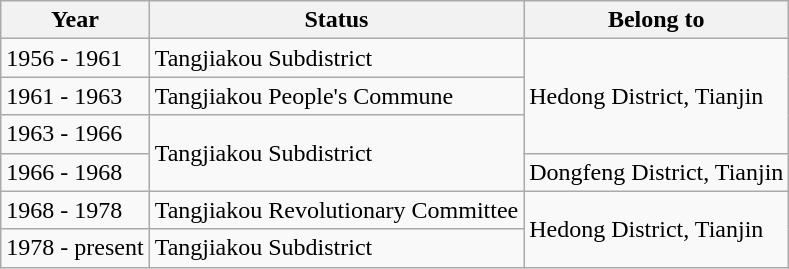<table class="wikitable">
<tr>
<th>Year</th>
<th>Status</th>
<th>Belong to</th>
</tr>
<tr>
<td>1956 - 1961</td>
<td>Tangjiakou Subdistrict</td>
<td rowspan="3">Hedong District, Tianjin</td>
</tr>
<tr>
<td>1961 - 1963</td>
<td>Tangjiakou People's Commune</td>
</tr>
<tr>
<td>1963 - 1966</td>
<td rowspan="2">Tangjiakou Subdistrict</td>
</tr>
<tr>
<td>1966 - 1968</td>
<td>Dongfeng District, Tianjin</td>
</tr>
<tr>
<td>1968 - 1978</td>
<td>Tangjiakou Revolutionary Committee</td>
<td rowspan="2">Hedong District, Tianjin</td>
</tr>
<tr>
<td>1978 - present</td>
<td>Tangjiakou Subdistrict</td>
</tr>
</table>
